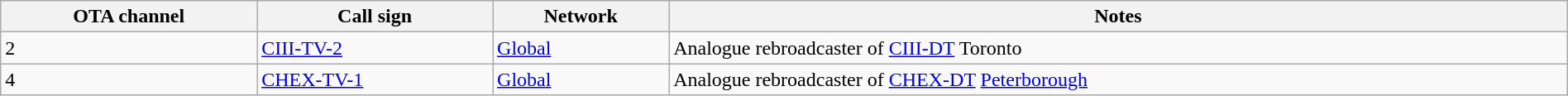<table class="wikitable sortable" width="100%">
<tr>
<th>OTA channel</th>
<th>Call sign</th>
<th>Network</th>
<th>Notes</th>
</tr>
<tr>
<td>2</td>
<td><a href='#'>CIII-TV-2</a></td>
<td><a href='#'>Global</a></td>
<td>Analogue rebroadcaster of <a href='#'>CIII-DT</a> Toronto</td>
</tr>
<tr>
<td>4</td>
<td><a href='#'>CHEX-TV-1</a></td>
<td><a href='#'>Global</a></td>
<td>Analogue rebroadcaster of <a href='#'>CHEX-DT</a> <a href='#'>Peterborough</a></td>
</tr>
</table>
